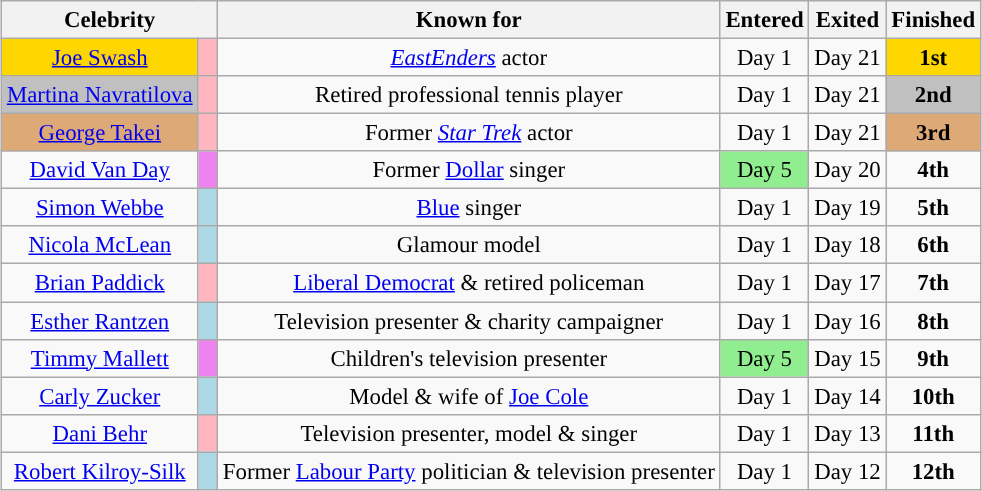<table class=wikitable sortable" style="text-align: center; white-space:nowrap; margin:auto; font-size:95.2%">
<tr>
<th style="width:27% scope="col" colspan=2>Celebrity</th>
<th style="width:49% scope="col">Known for</th>
<th style="width:8% scope="col">Entered</th>
<th style="width:8% scope="col">Exited</th>
<th style="width:8% scope="col">Finished</th>
</tr>
<tr>
<td style="background:gold"><a href='#'>Joe Swash</a></td>
<td style="background:lightpink; width:2%"></td>
<td><em><a href='#'>EastEnders</a></em> actor</td>
<td>Day 1</td>
<td>Day 21</td>
<td style="background:gold"><strong>1st</strong></td>
</tr>
<tr>
<td style="background:silver"><a href='#'>Martina Navratilova</a></td>
<td style="background:lightpink"></td>
<td>Retired professional tennis player</td>
<td>Day 1</td>
<td>Day 21</td>
<td style="background:silver"><strong>2nd</strong></td>
</tr>
<tr>
<td style="background:#da7"><a href='#'>George Takei</a></td>
<td style="background:lightpink"></td>
<td>Former <em><a href='#'>Star Trek</a></em> actor</td>
<td>Day 1</td>
<td>Day 21</td>
<td style="background:#da7"><strong>3rd</strong></td>
</tr>
<tr>
<td><a href='#'>David Van Day</a></td>
<td style="background:violet"></td>
<td>Former <a href='#'>Dollar</a> singer</td>
<td style="background:lightgreen">Day 5</td>
<td>Day 20</td>
<td><strong>4th</strong></td>
</tr>
<tr>
<td><a href='#'>Simon Webbe</a></td>
<td style="background:lightblue"></td>
<td><a href='#'>Blue</a> singer</td>
<td>Day 1</td>
<td>Day 19</td>
<td><strong>5th</strong></td>
</tr>
<tr>
<td><a href='#'>Nicola McLean</a></td>
<td style="background:lightblue"></td>
<td>Glamour model</td>
<td>Day 1</td>
<td>Day 18</td>
<td><strong>6th</strong></td>
</tr>
<tr>
<td><a href='#'>Brian Paddick</a></td>
<td style="background:lightpink"></td>
<td><a href='#'>Liberal Democrat</a> & retired policeman</td>
<td>Day 1</td>
<td>Day 17</td>
<td><strong>7th</strong></td>
</tr>
<tr>
<td><a href='#'>Esther Rantzen</a></td>
<td style="background:lightblue"></td>
<td>Television presenter & charity campaigner</td>
<td>Day 1</td>
<td>Day 16</td>
<td><strong>8th</strong></td>
</tr>
<tr>
<td><a href='#'>Timmy Mallett</a></td>
<td style="background:violet"></td>
<td>Children's television presenter</td>
<td style="background:lightgreen">Day 5</td>
<td>Day 15</td>
<td><strong>9th</strong></td>
</tr>
<tr>
<td><a href='#'>Carly Zucker</a></td>
<td style="background:lightblue"></td>
<td>Model & wife of <a href='#'>Joe Cole</a></td>
<td>Day 1</td>
<td>Day 14</td>
<td><strong>10th</strong></td>
</tr>
<tr>
<td><a href='#'>Dani Behr</a></td>
<td style="background:lightpink"></td>
<td>Television presenter, model & singer</td>
<td>Day 1</td>
<td>Day 13</td>
<td><strong>11th</strong></td>
</tr>
<tr>
<td><a href='#'>Robert Kilroy-Silk</a></td>
<td style="background:lightblue"></td>
<td>Former <a href='#'>Labour Party</a> politician & television presenter</td>
<td>Day 1</td>
<td>Day 12</td>
<td><strong>12th</strong></td>
</tr>
</table>
